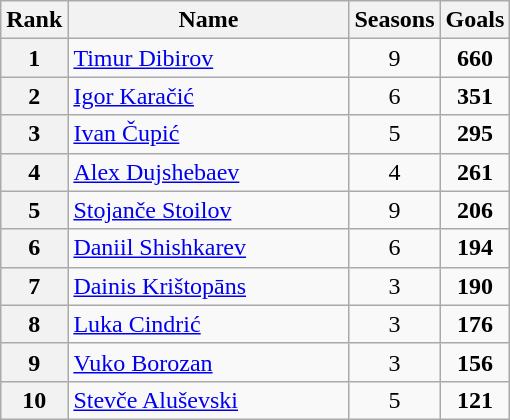<table class="wikitable" style="text-align: center">
<tr>
<th>Rank</th>
<th class="unsortable">Name</th>
<th>Seasons</th>
<th>Goals</th>
</tr>
<tr>
<th rowspan="1">1</th>
<td style="text-align: left;" width="180"> <a href='#'>Timur Dibirov</a></td>
<td>9</td>
<td><strong>660</strong></td>
</tr>
<tr>
<th rowspan="1">2</th>
<td style="text-align: left;"> <a href='#'>Igor Karačić</a></td>
<td>6</td>
<td><strong>351</strong></td>
</tr>
<tr>
<th rowspan="1">3</th>
<td style="text-align: left;"> <a href='#'>Ivan Čupić</a></td>
<td>5</td>
<td><strong>295</strong></td>
</tr>
<tr>
<th rowspan="1">4</th>
<td style="text-align: left;"> <a href='#'>Alex Dujshebaev</a></td>
<td>4</td>
<td><strong>261</strong></td>
</tr>
<tr>
<th rowspan="1">5</th>
<td style="text-align: left;"> <a href='#'>Stojanče Stoilov</a></td>
<td>9</td>
<td><strong>206</strong></td>
</tr>
<tr>
<th rowspan="1">6</th>
<td style="text-align: left;"> <a href='#'>Daniil Shishkarev</a></td>
<td>6</td>
<td><strong>194</strong></td>
</tr>
<tr>
<th rowspan="1">7</th>
<td style="text-align: left;"> <a href='#'>Dainis Krištopāns</a></td>
<td>3</td>
<td><strong>190</strong></td>
</tr>
<tr>
<th rowspan="1">8</th>
<td style="text-align: left;"> <a href='#'>Luka Cindrić</a></td>
<td>3</td>
<td><strong>176</strong></td>
</tr>
<tr>
<th rowspan="1">9</th>
<td style="text-align: left;"> <a href='#'>Vuko Borozan</a></td>
<td>3</td>
<td><strong>156</strong></td>
</tr>
<tr>
<th rowspan="1">10</th>
<td style="text-align: left;"> <a href='#'>Stevče Aluševski</a></td>
<td>5</td>
<td><strong>121</strong></td>
</tr>
</table>
